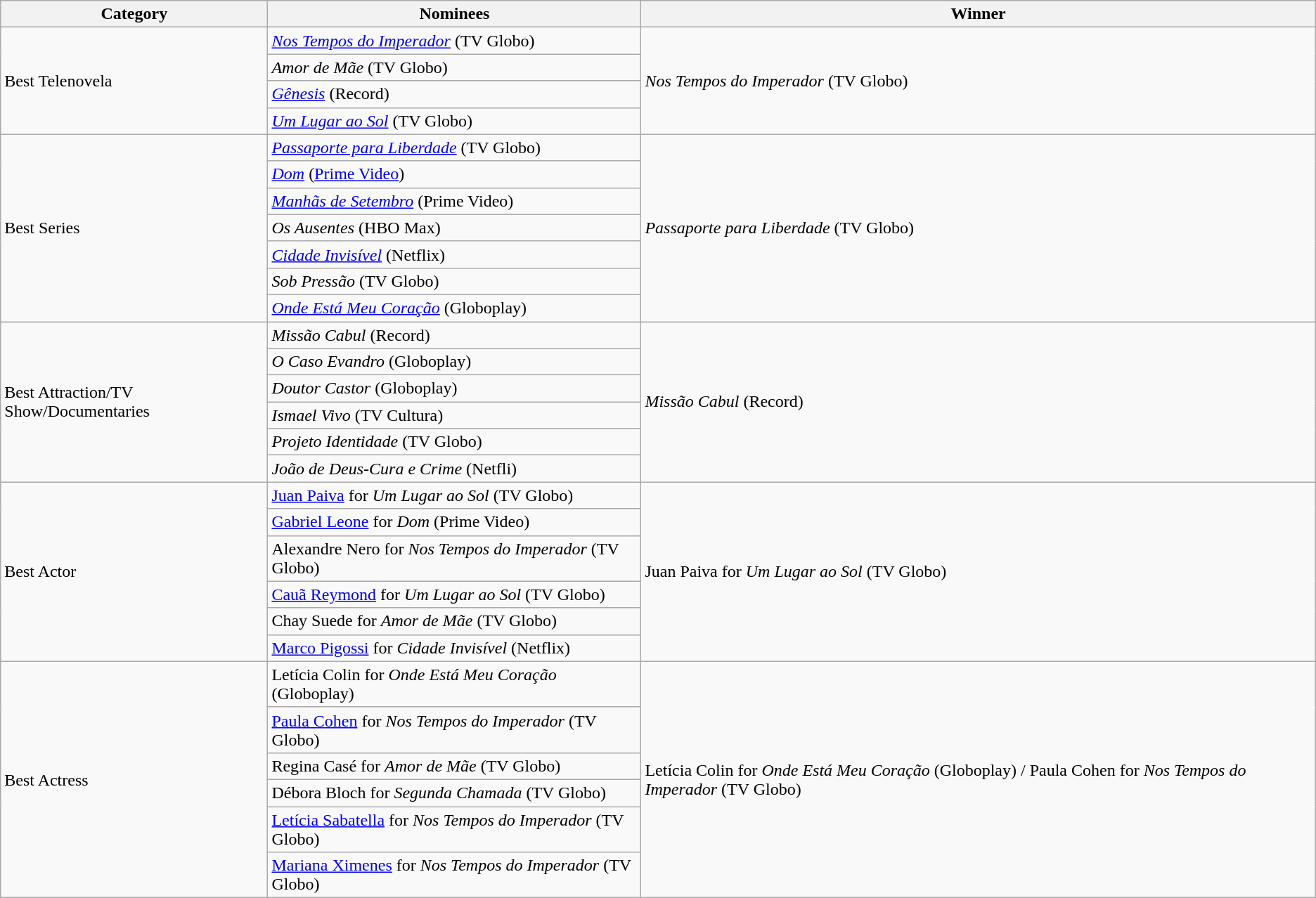<table class="wikitable">
<tr>
<th>Category</th>
<th>Nominees</th>
<th>Winner</th>
</tr>
<tr>
<td rowspan="4">Best Telenovela</td>
<td><em><a href='#'>Nos Tempos do Imperador</a></em> (TV Globo)</td>
<td rowspan="4"><em>Nos Tempos do Imperador</em> (TV Globo)</td>
</tr>
<tr>
<td><em>Amor de Mãe</em> (TV Globo)</td>
</tr>
<tr>
<td><em><a href='#'>Gênesis</a></em> (Record)</td>
</tr>
<tr>
<td><em><a href='#'>Um Lugar ao Sol</a></em> (TV Globo)</td>
</tr>
<tr>
<td rowspan="7">Best Series</td>
<td><em><a href='#'>Passaporte para Liberdade</a></em> (TV Globo)</td>
<td rowspan="7"><em>Passaporte para Liberdade</em> (TV Globo)</td>
</tr>
<tr>
<td><em><a href='#'>Dom</a></em> (<a href='#'>Prime Video</a>)</td>
</tr>
<tr>
<td><em><a href='#'>Manhãs de Setembro</a></em> (Prime Video)</td>
</tr>
<tr>
<td><em>Os Ausentes</em> (HBO Max)</td>
</tr>
<tr>
<td><em><a href='#'>Cidade Invisível</a></em> (Netflix)</td>
</tr>
<tr>
<td><em>Sob Pressão</em> (TV Globo)</td>
</tr>
<tr>
<td><em><a href='#'>Onde Está Meu Coração</a></em> (Globoplay)</td>
</tr>
<tr>
<td rowspan="6">Best Attraction/TV Show/Documentaries</td>
<td><em>Missão Cabul</em> (Record)</td>
<td rowspan="6"><em>Missão Cabul</em> (Record)</td>
</tr>
<tr>
<td><em>O Caso Evandro</em> (Globoplay)</td>
</tr>
<tr>
<td><em>Doutor Castor</em> (Globoplay)</td>
</tr>
<tr>
<td><em>Ismael Vivo</em> (TV Cultura)</td>
</tr>
<tr>
<td><em>Projeto Identidade</em> (TV Globo)</td>
</tr>
<tr>
<td><em>João de Deus-Cura e Crime</em> (Netfli)</td>
</tr>
<tr>
<td rowspan="6">Best Actor</td>
<td><a href='#'>Juan Paiva</a> for <em>Um Lugar ao Sol</em> (TV Globo)</td>
<td rowspan="6">Juan Paiva for <em>Um Lugar ao Sol</em> (TV Globo)</td>
</tr>
<tr>
<td><a href='#'>Gabriel Leone</a> for <em>Dom</em> (Prime Video)</td>
</tr>
<tr>
<td>Alexandre Nero for <em>Nos Tempos do Imperador</em> (TV Globo)</td>
</tr>
<tr>
<td><a href='#'>Cauã Reymond</a> for <em>Um Lugar ao Sol</em> (TV Globo)</td>
</tr>
<tr>
<td>Chay Suede for <em>Amor de Mãe</em> (TV Globo)</td>
</tr>
<tr>
<td><a href='#'>Marco Pigossi</a> for <em>Cidade Invisível</em> (Netflix)</td>
</tr>
<tr>
<td rowspan="6">Best Actress</td>
<td>Letícia Colin for <em>Onde Está Meu Coração</em> (Globoplay)</td>
<td rowspan="6">Letícia Colin for <em>Onde Está Meu Coração</em> (Globoplay) / Paula Cohen for <em>Nos Tempos do Imperador</em> (TV Globo)</td>
</tr>
<tr>
<td><a href='#'>Paula Cohen</a> for <em>Nos Tempos do Imperador</em> (TV Globo)</td>
</tr>
<tr>
<td>Regina Casé for <em>Amor de Mãe</em> (TV Globo)</td>
</tr>
<tr>
<td>Débora Bloch for <em>Segunda Chamada</em> (TV Globo)</td>
</tr>
<tr>
<td><a href='#'>Letícia Sabatella</a> for <em>Nos Tempos do Imperador</em> (TV Globo)</td>
</tr>
<tr>
<td><a href='#'>Mariana Ximenes</a> for <em>Nos Tempos do Imperador</em> (TV Globo)</td>
</tr>
</table>
